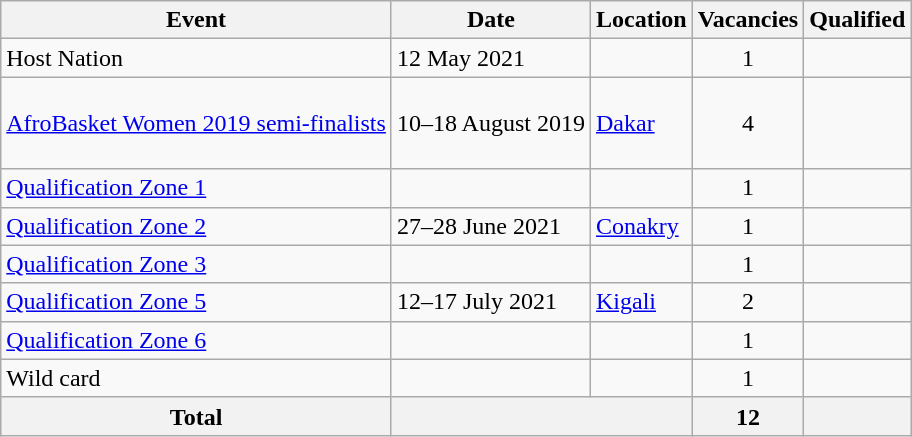<table class="wikitable">
<tr>
<th>Event</th>
<th>Date</th>
<th>Location</th>
<th>Vacancies</th>
<th>Qualified</th>
</tr>
<tr>
<td>Host Nation</td>
<td>12 May 2021</td>
<td></td>
<td align=center>1</td>
<td></td>
</tr>
<tr>
<td><a href='#'>AfroBasket Women 2019 semi-finalists</a></td>
<td>10–18 August 2019</td>
<td> <a href='#'>Dakar</a></td>
<td align=center>4</td>
<td><br><br><br></td>
</tr>
<tr>
<td><a href='#'>Qualification Zone 1</a></td>
<td></td>
<td></td>
<td align=center>1</td>
<td></td>
</tr>
<tr>
<td><a href='#'>Qualification Zone 2</a></td>
<td>27–28 June 2021</td>
<td> <a href='#'>Conakry</a></td>
<td align=center>1</td>
<td></td>
</tr>
<tr>
<td><a href='#'>Qualification Zone 3</a></td>
<td></td>
<td></td>
<td align=center>1</td>
<td></td>
</tr>
<tr>
<td><a href='#'>Qualification Zone 5</a></td>
<td>12–17 July 2021</td>
<td> <a href='#'>Kigali</a></td>
<td align=center>2</td>
<td><br></td>
</tr>
<tr>
<td><a href='#'>Qualification Zone 6</a></td>
<td></td>
<td></td>
<td align=center>1</td>
<td></td>
</tr>
<tr>
<td>Wild card</td>
<td></td>
<td></td>
<td align=center>1</td>
<td></td>
</tr>
<tr>
<th>Total</th>
<th colspan="2"></th>
<th>12</th>
<th></th>
</tr>
</table>
